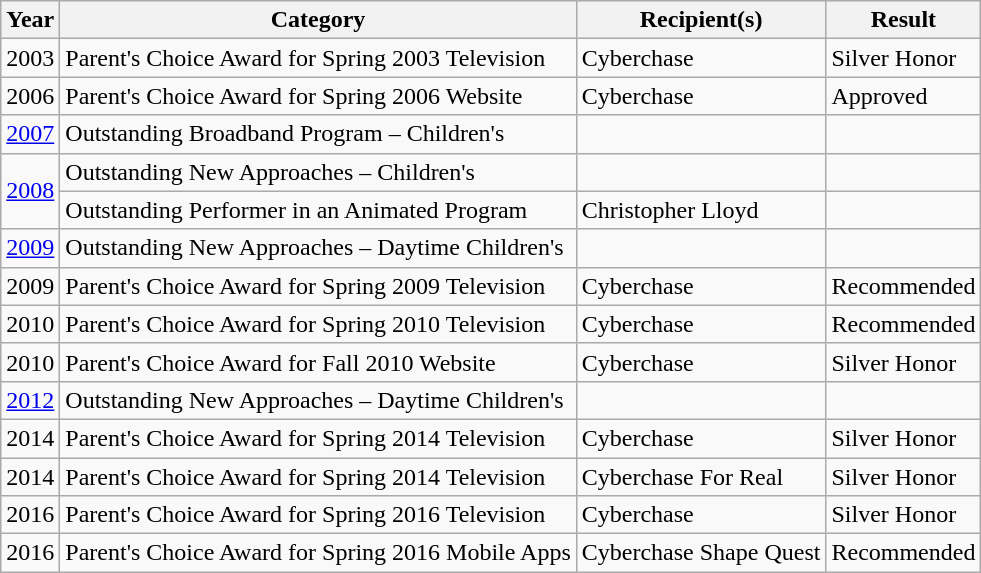<table class="wikitable">
<tr>
<th>Year</th>
<th>Category</th>
<th>Recipient(s)</th>
<th>Result</th>
</tr>
<tr>
<td>2003</td>
<td>Parent's Choice Award for Spring 2003 Television</td>
<td>Cyberchase</td>
<td>Silver Honor</td>
</tr>
<tr>
<td>2006</td>
<td>Parent's Choice Award for Spring 2006 Website</td>
<td>Cyberchase</td>
<td>Approved</td>
</tr>
<tr>
<td><a href='#'>2007</a></td>
<td>Outstanding Broadband Program – Children's</td>
<td></td>
<td></td>
</tr>
<tr>
<td rowspan="2"><a href='#'>2008</a></td>
<td>Outstanding New Approaches – Children's</td>
<td></td>
<td></td>
</tr>
<tr>
<td>Outstanding Performer in an Animated Program</td>
<td>Christopher Lloyd</td>
<td></td>
</tr>
<tr>
<td><a href='#'>2009</a></td>
<td>Outstanding New Approaches – Daytime Children's</td>
<td></td>
<td></td>
</tr>
<tr>
<td>2009</td>
<td>Parent's Choice Award for Spring 2009 Television</td>
<td>Cyberchase</td>
<td>Recommended</td>
</tr>
<tr>
<td>2010</td>
<td>Parent's Choice Award for Spring 2010 Television</td>
<td>Cyberchase</td>
<td>Recommended</td>
</tr>
<tr>
<td>2010</td>
<td>Parent's Choice Award for Fall 2010 Website</td>
<td>Cyberchase</td>
<td>Silver Honor</td>
</tr>
<tr>
<td><a href='#'>2012</a></td>
<td>Outstanding New Approaches – Daytime Children's</td>
<td></td>
<td></td>
</tr>
<tr>
<td>2014</td>
<td>Parent's Choice Award for Spring 2014 Television</td>
<td>Cyberchase</td>
<td>Silver Honor</td>
</tr>
<tr>
<td>2014</td>
<td>Parent's Choice Award for Spring 2014 Television</td>
<td>Cyberchase For Real</td>
<td>Silver Honor</td>
</tr>
<tr>
<td>2016</td>
<td>Parent's Choice Award for Spring 2016 Television</td>
<td>Cyberchase</td>
<td>Silver Honor</td>
</tr>
<tr>
<td>2016</td>
<td>Parent's Choice Award for Spring 2016 Mobile Apps</td>
<td>Cyberchase Shape Quest</td>
<td>Recommended</td>
</tr>
</table>
